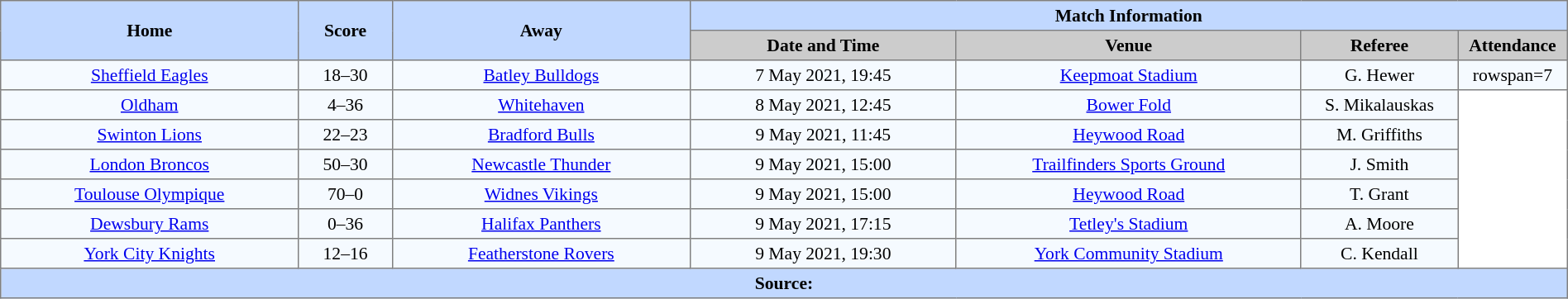<table border=1 style="border-collapse:collapse; font-size:90%; text-align:center;" cellpadding=3 cellspacing=0 width=100%>
<tr style="background:#c1d8ff;">
<th scope="col" rowspan=2 width=19%>Home</th>
<th scope="col" rowspan=2 width=6%>Score</th>
<th scope="col" rowspan=2 width=19%>Away</th>
<th colspan=6>Match Information</th>
</tr>
<tr style="background:#cccccc;">
<th scope="col" width=17%>Date and Time</th>
<th scope="col" width=22%>Venue</th>
<th scope="col" width=10%>Referee</th>
<th scope="col" width=7%>Attendance</th>
</tr>
<tr style="background:#f5faff;">
<td> <a href='#'>Sheffield Eagles</a></td>
<td>18–30</td>
<td> <a href='#'>Batley Bulldogs</a></td>
<td>7 May 2021, 19:45</td>
<td><a href='#'>Keepmoat Stadium</a></td>
<td>G. Hewer</td>
<td>rowspan=7 </td>
</tr>
<tr style="background:#f5faff;">
<td> <a href='#'>Oldham</a></td>
<td>4–36</td>
<td> <a href='#'>Whitehaven</a></td>
<td>8 May 2021, 12:45</td>
<td><a href='#'>Bower Fold</a></td>
<td>S. Mikalauskas</td>
</tr>
<tr style="background:#f5faff;">
<td> <a href='#'>Swinton Lions</a></td>
<td>22–23</td>
<td> <a href='#'>Bradford Bulls</a></td>
<td>9 May 2021, 11:45</td>
<td><a href='#'>Heywood Road</a></td>
<td>M. Griffiths</td>
</tr>
<tr style="background:#f5faff;">
<td> <a href='#'>London Broncos</a></td>
<td>50–30</td>
<td> <a href='#'>Newcastle Thunder</a></td>
<td>9 May 2021, 15:00</td>
<td><a href='#'>Trailfinders Sports Ground</a></td>
<td>J. Smith</td>
</tr>
<tr style="background:#f5faff;">
<td> <a href='#'>Toulouse Olympique</a></td>
<td>70–0</td>
<td> <a href='#'>Widnes Vikings</a></td>
<td>9 May 2021, 15:00</td>
<td><a href='#'>Heywood Road</a></td>
<td>T. Grant</td>
</tr>
<tr style="background:#f5faff;">
<td> <a href='#'>Dewsbury Rams</a></td>
<td>0–36</td>
<td> <a href='#'>Halifax Panthers</a></td>
<td>9 May 2021, 17:15</td>
<td><a href='#'>Tetley's Stadium</a></td>
<td>A. Moore</td>
</tr>
<tr style="background:#f5faff;">
<td> <a href='#'>York City Knights</a></td>
<td>12–16</td>
<td> <a href='#'>Featherstone Rovers</a></td>
<td>9 May 2021, 19:30</td>
<td><a href='#'>York Community Stadium</a></td>
<td>C. Kendall</td>
</tr>
<tr style="background:#c1d8ff;">
<th colspan=7>Source:</th>
</tr>
</table>
